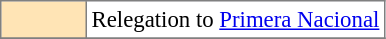<table style="font-size: 95%; border: gray solid 1px; border-collapse: collapse;text-align:center;" cellspacing="0" cellpadding="3" border="1" bgcolor="#f7f8ff">
<tr>
<td style="background: #FFE4B5" width="50"></td>
<td bgcolor="#ffffff" align="left">Relegation to <a href='#'>Primera Nacional</a></td>
</tr>
<tr>
</tr>
</table>
